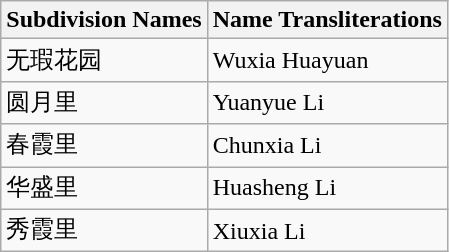<table class="wikitable sortable">
<tr>
<th>Subdivision Names</th>
<th>Name Transliterations</th>
</tr>
<tr>
<td>无瑕花园</td>
<td>Wuxia Huayuan</td>
</tr>
<tr>
<td>圆月里</td>
<td>Yuanyue Li</td>
</tr>
<tr>
<td>春霞里</td>
<td>Chunxia Li</td>
</tr>
<tr>
<td>华盛里</td>
<td>Huasheng Li</td>
</tr>
<tr>
<td>秀霞里</td>
<td>Xiuxia Li</td>
</tr>
</table>
